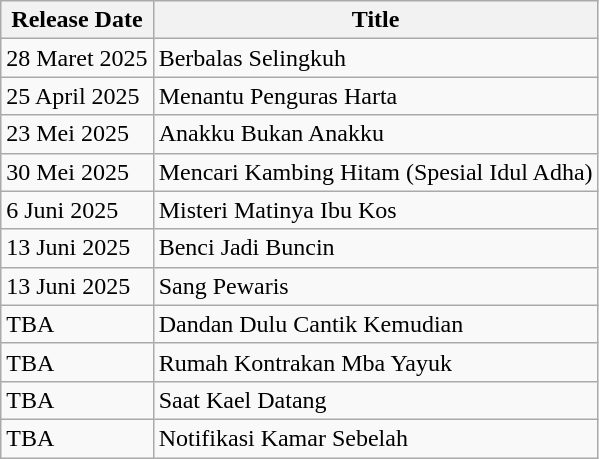<table class="wikitable">
<tr>
<th>Release Date</th>
<th>Title</th>
</tr>
<tr>
<td>28 Maret 2025</td>
<td>Berbalas Selingkuh</td>
</tr>
<tr>
<td>25 April 2025</td>
<td>Menantu Penguras Harta</td>
</tr>
<tr>
<td>23 Mei 2025</td>
<td>Anakku Bukan Anakku</td>
</tr>
<tr>
<td>30 Mei 2025</td>
<td>Mencari Kambing Hitam (Spesial Idul Adha)</td>
</tr>
<tr>
<td>6 Juni 2025</td>
<td>Misteri Matinya Ibu Kos</td>
</tr>
<tr>
<td>13 Juni 2025</td>
<td>Benci Jadi Buncin</td>
</tr>
<tr>
<td>13 Juni 2025</td>
<td>Sang Pewaris</td>
</tr>
<tr>
<td>TBA</td>
<td>Dandan Dulu Cantik Kemudian</td>
</tr>
<tr>
<td>TBA</td>
<td>Rumah Kontrakan Mba Yayuk</td>
</tr>
<tr>
<td>TBA</td>
<td>Saat Kael Datang</td>
</tr>
<tr>
<td>TBA</td>
<td>Notifikasi Kamar Sebelah</td>
</tr>
</table>
